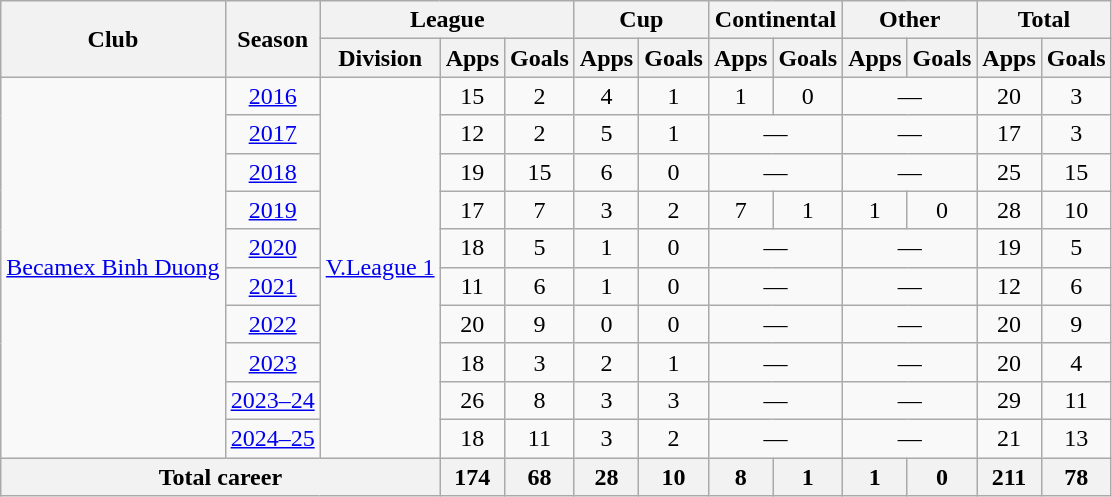<table class="wikitable" style="text-align:center">
<tr>
<th rowspan="2">Club</th>
<th rowspan="2">Season</th>
<th colspan="3">League</th>
<th colspan="2">Cup</th>
<th colspan="2">Continental</th>
<th colspan="2">Other</th>
<th colspan="2">Total</th>
</tr>
<tr>
<th>Division</th>
<th>Apps</th>
<th>Goals</th>
<th>Apps</th>
<th>Goals</th>
<th>Apps</th>
<th>Goals</th>
<th>Apps</th>
<th>Goals</th>
<th>Apps</th>
<th>Goals</th>
</tr>
<tr>
<td rowspan=10><a href='#'>Becamex Binh Duong</a></td>
<td><a href='#'>2016</a></td>
<td rowspan=10><a href='#'>V.League 1</a></td>
<td>15</td>
<td>2</td>
<td>4</td>
<td>1</td>
<td>1</td>
<td>0</td>
<td colspan=2>—</td>
<td>20</td>
<td>3</td>
</tr>
<tr>
<td><a href='#'>2017</a></td>
<td>12</td>
<td>2</td>
<td>5</td>
<td>1</td>
<td colspan=2>—</td>
<td colspan=2>—</td>
<td>17</td>
<td>3</td>
</tr>
<tr>
<td><a href='#'>2018</a></td>
<td>19</td>
<td>15</td>
<td>6</td>
<td>0</td>
<td colspan=2>—</td>
<td colspan=2>—</td>
<td>25</td>
<td>15</td>
</tr>
<tr>
<td><a href='#'>2019</a></td>
<td>17</td>
<td>7</td>
<td>3</td>
<td>2</td>
<td>7</td>
<td>1</td>
<td>1</td>
<td>0</td>
<td>28</td>
<td>10</td>
</tr>
<tr>
<td><a href='#'>2020</a></td>
<td>18</td>
<td>5</td>
<td>1</td>
<td>0</td>
<td colspan=2>—</td>
<td colspan=2>—</td>
<td>19</td>
<td>5</td>
</tr>
<tr>
<td><a href='#'>2021</a></td>
<td>11</td>
<td>6</td>
<td>1</td>
<td>0</td>
<td colspan=2>—</td>
<td colspan=2>—</td>
<td>12</td>
<td>6</td>
</tr>
<tr>
<td><a href='#'>2022</a></td>
<td>20</td>
<td>9</td>
<td>0</td>
<td>0</td>
<td colspan=2>—</td>
<td colspan=2>—</td>
<td>20</td>
<td>9</td>
</tr>
<tr>
<td><a href='#'>2023</a></td>
<td>18</td>
<td>3</td>
<td>2</td>
<td>1</td>
<td colspan=2>—</td>
<td colspan=2>—</td>
<td>20</td>
<td>4</td>
</tr>
<tr>
<td><a href='#'>2023–24</a></td>
<td>26</td>
<td>8</td>
<td>3</td>
<td>3</td>
<td colspan=2>—</td>
<td colspan=2>—</td>
<td>29</td>
<td>11</td>
</tr>
<tr>
<td><a href='#'>2024–25</a></td>
<td>18</td>
<td>11</td>
<td>3</td>
<td>2</td>
<td colspan=2>—</td>
<td colspan=2>—</td>
<td>21</td>
<td>13</td>
</tr>
<tr>
<th colspan=3>Total career</th>
<th>174</th>
<th>68</th>
<th>28</th>
<th>10</th>
<th>8</th>
<th>1</th>
<th>1</th>
<th>0</th>
<th>211</th>
<th>78</th>
</tr>
</table>
